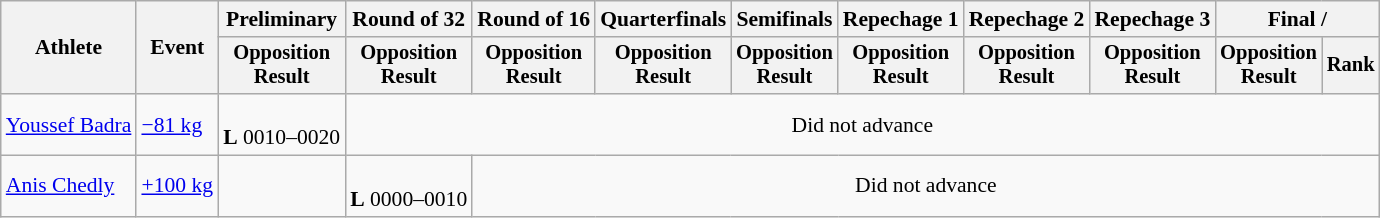<table class="wikitable" style="font-size:90%">
<tr>
<th rowspan="2">Athlete</th>
<th rowspan="2">Event</th>
<th>Preliminary</th>
<th>Round of 32</th>
<th>Round of 16</th>
<th>Quarterfinals</th>
<th>Semifinals</th>
<th>Repechage 1</th>
<th>Repechage 2</th>
<th>Repechage 3</th>
<th colspan=2>Final / </th>
</tr>
<tr style="font-size:95%">
<th>Opposition<br>Result</th>
<th>Opposition<br>Result</th>
<th>Opposition<br>Result</th>
<th>Opposition<br>Result</th>
<th>Opposition<br>Result</th>
<th>Opposition<br>Result</th>
<th>Opposition<br>Result</th>
<th>Opposition<br>Result</th>
<th>Opposition<br>Result</th>
<th>Rank</th>
</tr>
<tr align=center>
<td align=left><a href='#'>Youssef Badra</a></td>
<td align=left><a href='#'>−81 kg</a></td>
<td><br><strong>L</strong> 0010–0020</td>
<td colspan=9>Did not advance</td>
</tr>
<tr align=center>
<td align=left><a href='#'>Anis Chedly</a></td>
<td align=left><a href='#'>+100 kg</a></td>
<td></td>
<td><br><strong>L</strong> 0000–0010</td>
<td colspan=8>Did not advance</td>
</tr>
</table>
